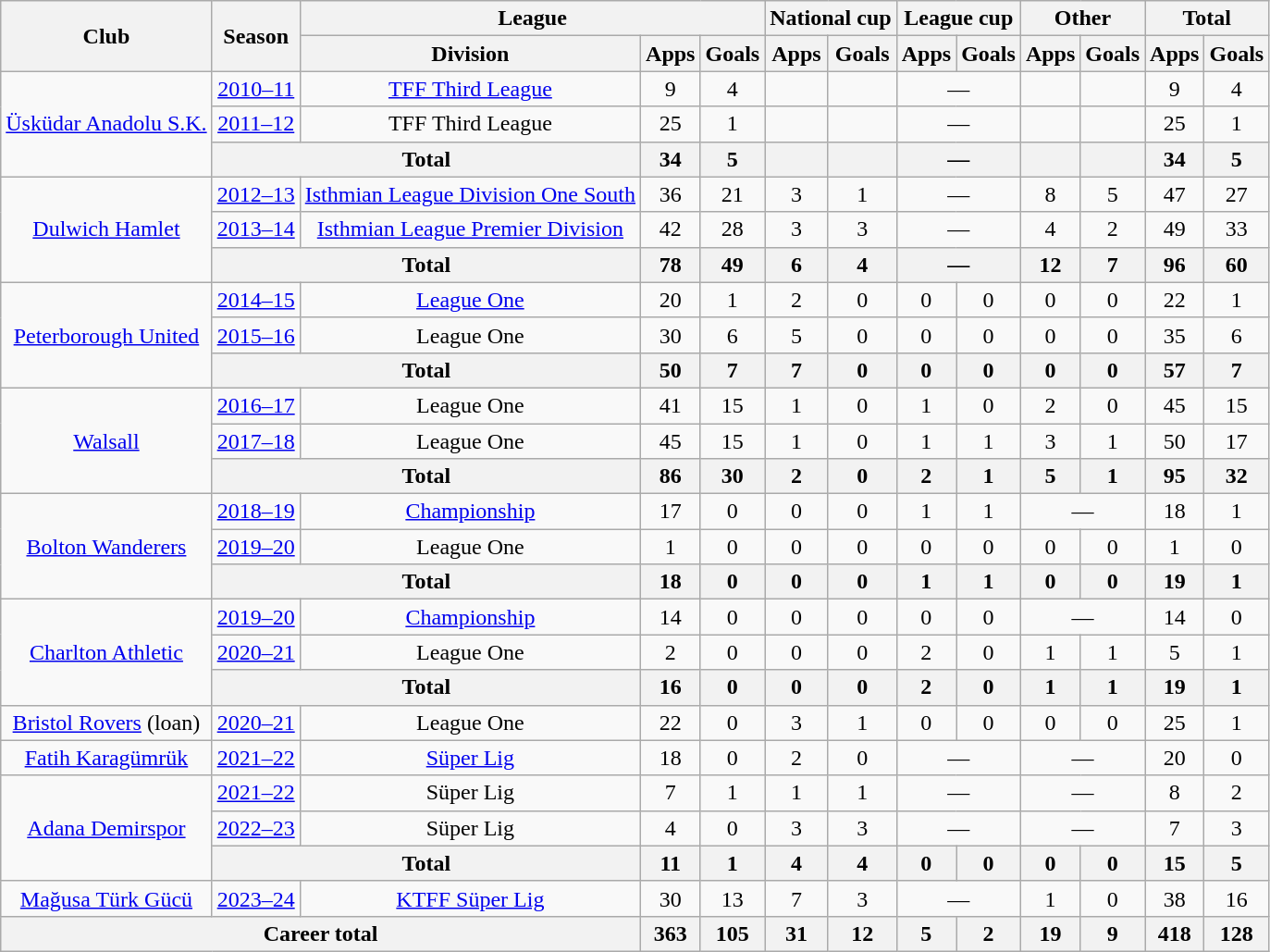<table class="wikitable" style="text-align:center">
<tr>
<th rowspan="2">Club</th>
<th rowspan="2">Season</th>
<th colspan="3">League</th>
<th colspan="2">National cup</th>
<th colspan="2">League cup</th>
<th colspan="2">Other</th>
<th colspan="2">Total</th>
</tr>
<tr>
<th>Division</th>
<th>Apps</th>
<th>Goals</th>
<th>Apps</th>
<th>Goals</th>
<th>Apps</th>
<th>Goals</th>
<th>Apps</th>
<th>Goals</th>
<th>Apps</th>
<th>Goals</th>
</tr>
<tr>
<td rowspan="3"><a href='#'>Üsküdar Anadolu S.K.</a></td>
<td><a href='#'>2010–11</a></td>
<td><a href='#'>TFF Third League</a></td>
<td>9</td>
<td>4</td>
<td></td>
<td></td>
<td colspan="2">—</td>
<td></td>
<td></td>
<td>9</td>
<td>4</td>
</tr>
<tr>
<td><a href='#'>2011–12</a></td>
<td>TFF Third League</td>
<td>25</td>
<td>1</td>
<td></td>
<td></td>
<td colspan="2">—</td>
<td></td>
<td></td>
<td>25</td>
<td>1</td>
</tr>
<tr>
<th colspan="2">Total</th>
<th>34</th>
<th>5</th>
<th></th>
<th></th>
<th colspan="2">—</th>
<th></th>
<th></th>
<th>34</th>
<th>5</th>
</tr>
<tr>
<td rowspan="3"><a href='#'>Dulwich Hamlet</a></td>
<td><a href='#'>2012–13</a></td>
<td><a href='#'>Isthmian League Division One South</a></td>
<td>36</td>
<td>21</td>
<td>3</td>
<td>1</td>
<td colspan="2">—</td>
<td>8</td>
<td>5</td>
<td>47</td>
<td>27</td>
</tr>
<tr>
<td><a href='#'>2013–14</a></td>
<td><a href='#'>Isthmian League Premier Division</a></td>
<td>42</td>
<td>28</td>
<td>3</td>
<td>3</td>
<td colspan="2">—</td>
<td>4</td>
<td>2</td>
<td>49</td>
<td>33</td>
</tr>
<tr>
<th colspan="2">Total</th>
<th>78</th>
<th>49</th>
<th>6</th>
<th>4</th>
<th colspan="2">—</th>
<th>12</th>
<th>7</th>
<th>96</th>
<th>60</th>
</tr>
<tr>
<td rowspan="3"><a href='#'>Peterborough United</a></td>
<td><a href='#'>2014–15</a></td>
<td><a href='#'>League One</a></td>
<td>20</td>
<td>1</td>
<td>2</td>
<td>0</td>
<td>0</td>
<td>0</td>
<td>0</td>
<td>0</td>
<td>22</td>
<td>1</td>
</tr>
<tr>
<td><a href='#'>2015–16</a></td>
<td>League One</td>
<td>30</td>
<td>6</td>
<td>5</td>
<td>0</td>
<td>0</td>
<td>0</td>
<td>0</td>
<td>0</td>
<td>35</td>
<td>6</td>
</tr>
<tr>
<th colspan="2">Total</th>
<th>50</th>
<th>7</th>
<th>7</th>
<th>0</th>
<th>0</th>
<th>0</th>
<th>0</th>
<th>0</th>
<th>57</th>
<th>7</th>
</tr>
<tr>
<td rowspan="3"><a href='#'>Walsall</a></td>
<td><a href='#'>2016–17</a></td>
<td>League One</td>
<td>41</td>
<td>15</td>
<td>1</td>
<td>0</td>
<td>1</td>
<td>0</td>
<td>2</td>
<td>0</td>
<td>45</td>
<td>15</td>
</tr>
<tr>
<td><a href='#'>2017–18</a></td>
<td>League One</td>
<td>45</td>
<td>15</td>
<td>1</td>
<td>0</td>
<td>1</td>
<td>1</td>
<td>3</td>
<td>1</td>
<td>50</td>
<td>17</td>
</tr>
<tr>
<th colspan="2">Total</th>
<th>86</th>
<th>30</th>
<th>2</th>
<th>0</th>
<th>2</th>
<th>1</th>
<th>5</th>
<th>1</th>
<th>95</th>
<th>32</th>
</tr>
<tr>
<td rowspan="3"><a href='#'>Bolton Wanderers</a></td>
<td><a href='#'>2018–19</a></td>
<td><a href='#'>Championship</a></td>
<td>17</td>
<td>0</td>
<td>0</td>
<td>0</td>
<td>1</td>
<td>1</td>
<td colspan="2">—</td>
<td>18</td>
<td>1</td>
</tr>
<tr>
<td><a href='#'>2019–20</a></td>
<td>League One</td>
<td>1</td>
<td>0</td>
<td>0</td>
<td>0</td>
<td>0</td>
<td>0</td>
<td>0</td>
<td>0</td>
<td>1</td>
<td>0</td>
</tr>
<tr>
<th colspan="2">Total</th>
<th>18</th>
<th>0</th>
<th>0</th>
<th>0</th>
<th>1</th>
<th>1</th>
<th>0</th>
<th>0</th>
<th>19</th>
<th>1</th>
</tr>
<tr>
<td rowspan="3"><a href='#'>Charlton Athletic</a></td>
<td><a href='#'>2019–20</a></td>
<td><a href='#'>Championship</a></td>
<td>14</td>
<td>0</td>
<td>0</td>
<td>0</td>
<td>0</td>
<td>0</td>
<td colspan="2">—</td>
<td>14</td>
<td>0</td>
</tr>
<tr>
<td><a href='#'>2020–21</a></td>
<td>League One</td>
<td>2</td>
<td>0</td>
<td>0</td>
<td>0</td>
<td>2</td>
<td>0</td>
<td>1</td>
<td>1</td>
<td>5</td>
<td>1</td>
</tr>
<tr>
<th colspan="2">Total</th>
<th>16</th>
<th>0</th>
<th>0</th>
<th>0</th>
<th>2</th>
<th>0</th>
<th>1</th>
<th>1</th>
<th>19</th>
<th>1</th>
</tr>
<tr>
<td><a href='#'>Bristol Rovers</a> (loan)</td>
<td><a href='#'>2020–21</a></td>
<td>League One</td>
<td>22</td>
<td>0</td>
<td>3</td>
<td>1</td>
<td>0</td>
<td>0</td>
<td>0</td>
<td>0</td>
<td>25</td>
<td>1</td>
</tr>
<tr>
<td><a href='#'>Fatih Karagümrük</a></td>
<td><a href='#'>2021–22</a></td>
<td><a href='#'>Süper Lig</a></td>
<td>18</td>
<td>0</td>
<td>2</td>
<td>0</td>
<td colspan="2">—</td>
<td colspan="2">—</td>
<td>20</td>
<td>0</td>
</tr>
<tr>
<td rowspan="3"><a href='#'>Adana Demirspor</a></td>
<td><a href='#'>2021–22</a></td>
<td>Süper Lig</td>
<td>7</td>
<td>1</td>
<td>1</td>
<td>1</td>
<td colspan="2">—</td>
<td colspan="2">—</td>
<td>8</td>
<td>2</td>
</tr>
<tr>
<td><a href='#'>2022–23</a></td>
<td>Süper Lig</td>
<td>4</td>
<td>0</td>
<td>3</td>
<td>3</td>
<td colspan="2">—</td>
<td colspan="2">—</td>
<td>7</td>
<td>3</td>
</tr>
<tr>
<th colspan="2">Total</th>
<th>11</th>
<th>1</th>
<th>4</th>
<th>4</th>
<th>0</th>
<th>0</th>
<th>0</th>
<th>0</th>
<th>15</th>
<th>5</th>
</tr>
<tr>
<td><a href='#'>Mağusa Türk Gücü</a></td>
<td><a href='#'>2023–24</a></td>
<td><a href='#'>KTFF Süper Lig</a></td>
<td>30</td>
<td>13</td>
<td>7</td>
<td>3</td>
<td colspan="2">—</td>
<td>1</td>
<td>0</td>
<td>38</td>
<td>16</td>
</tr>
<tr>
<th colspan="3">Career total</th>
<th>363</th>
<th>105</th>
<th>31</th>
<th>12</th>
<th>5</th>
<th>2</th>
<th>19</th>
<th>9</th>
<th>418</th>
<th>128</th>
</tr>
</table>
